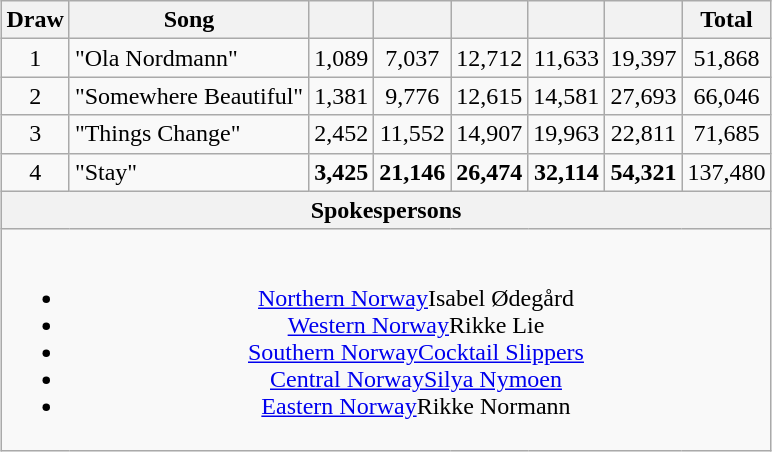<table class="wikitable collapsible" style="margin: 1em auto 1em auto; text-align:center;">
<tr>
<th>Draw</th>
<th>Song</th>
<th><abbr></abbr></th>
<th><abbr></abbr></th>
<th><abbr></abbr></th>
<th><abbr></abbr></th>
<th><abbr></abbr></th>
<th>Total</th>
</tr>
<tr>
<td>1</td>
<td align=left>"Ola Nordmann"</td>
<td>1,089</td>
<td>7,037</td>
<td>12,712</td>
<td>11,633</td>
<td>19,397</td>
<td>51,868</td>
</tr>
<tr>
<td>2</td>
<td align=left>"Somewhere Beautiful"</td>
<td>1,381</td>
<td>9,776</td>
<td>12,615</td>
<td>14,581</td>
<td>27,693</td>
<td>66,046</td>
</tr>
<tr>
<td>3</td>
<td align=left>"Things Change"</td>
<td>2,452</td>
<td>11,552</td>
<td>14,907</td>
<td>19,963</td>
<td>22,811</td>
<td>71,685</td>
</tr>
<tr>
<td>4</td>
<td align=left>"Stay"</td>
<td><strong>3,425</strong></td>
<td><strong>21,146</strong></td>
<td><strong>26,474</strong></td>
<td><strong>32,114</strong></td>
<td><strong>54,321</strong></td>
<td>137,480</td>
</tr>
<tr>
<th colspan="8">Spokespersons</th>
</tr>
<tr>
<td colspan="8"><br><ul><li><a href='#'>Northern Norway</a>Isabel Ødegård</li><li><a href='#'>Western Norway</a>Rikke Lie</li><li><a href='#'>Southern Norway</a><a href='#'>Cocktail Slippers</a></li><li><a href='#'>Central Norway</a><a href='#'>Silya Nymoen</a></li><li><a href='#'>Eastern Norway</a>Rikke Normann</li></ul></td>
</tr>
</table>
